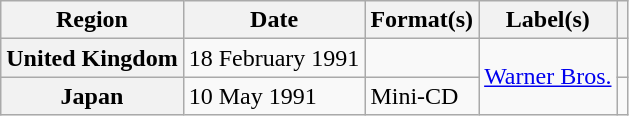<table class="wikitable plainrowheaders">
<tr>
<th scope="col">Region</th>
<th scope="col">Date</th>
<th scope="col">Format(s)</th>
<th scope="col">Label(s)</th>
<th scope="col"></th>
</tr>
<tr>
<th scope="row">United Kingdom</th>
<td>18 February 1991</td>
<td></td>
<td rowspan="2"><a href='#'>Warner Bros.</a></td>
<td></td>
</tr>
<tr>
<th scope="row">Japan</th>
<td>10 May 1991</td>
<td>Mini-CD</td>
<td></td>
</tr>
</table>
